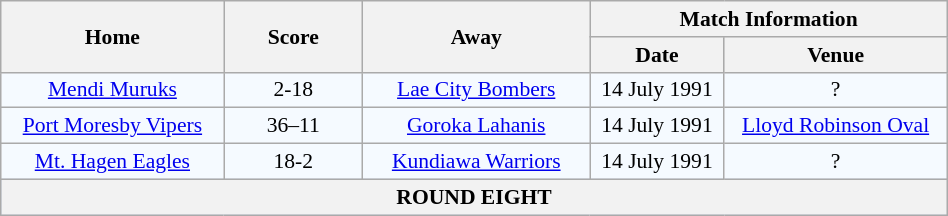<table class="wikitable" width="50%" style="border-collapse:collapse; font-size:90%; text-align:center;">
<tr>
<th rowspan="2" width="10%">Home</th>
<th rowspan="2" width="6%">Score</th>
<th rowspan="2" width="10%">Away</th>
<th colspan="2">Match Information</th>
</tr>
<tr bgcolor="#CCCCCC">
<th width="6%">Date</th>
<th width="10%">Venue</th>
</tr>
<tr bgcolor="#F5FAFF">
<td><a href='#'>Mendi Muruks</a></td>
<td>2-18</td>
<td> <a href='#'>Lae City Bombers</a></td>
<td>14 July 1991</td>
<td>?</td>
</tr>
<tr bgcolor="#F5FAFF">
<td> <a href='#'>Port Moresby Vipers</a></td>
<td>36–11</td>
<td><a href='#'>Goroka Lahanis</a></td>
<td>14 July 1991</td>
<td><a href='#'>Lloyd Robinson Oval</a></td>
</tr>
<tr bgcolor="#F5FAFF">
<td><a href='#'>Mt. Hagen Eagles</a></td>
<td>18-2</td>
<td><a href='#'>Kundiawa Warriors</a></td>
<td>14 July 1991</td>
<td>?</td>
</tr>
<tr bgcolor="#C1D8FF">
<th colspan="5"><strong>ROUND EIGHT</strong> </th>
</tr>
</table>
